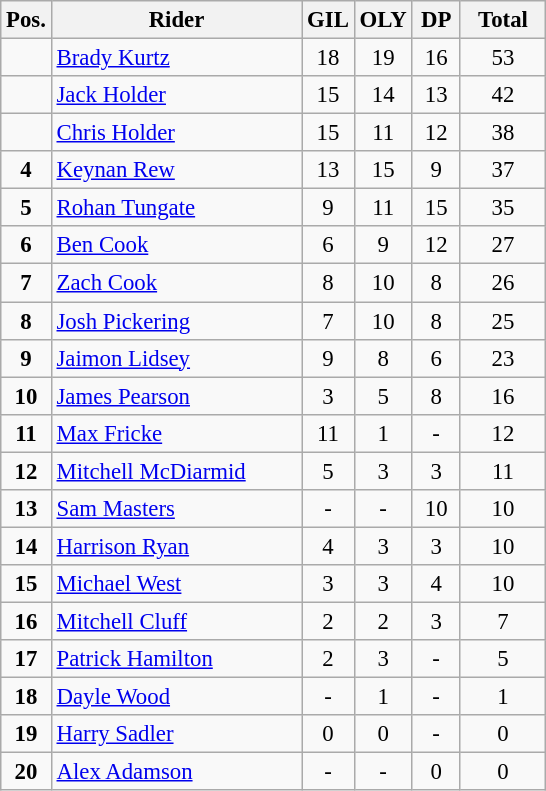<table class="wikitable" style="font-size: 95%">
<tr>
<th width=20px>Pos.</th>
<th width=160px>Rider</th>
<th width=25px>GIL</th>
<th width=25px>OLY</th>
<th width=25px>DP</th>
<th width=50px>Total</th>
</tr>
<tr align="center" >
<td></td>
<td align="left"><a href='#'>Brady Kurtz</a></td>
<td>18</td>
<td>19</td>
<td>16</td>
<td>53</td>
</tr>
<tr align="center" >
<td></td>
<td align="left"><a href='#'>Jack Holder</a></td>
<td>15</td>
<td>14</td>
<td>13</td>
<td>42</td>
</tr>
<tr align="center" >
<td></td>
<td align="left"><a href='#'>Chris Holder</a></td>
<td>15</td>
<td>11</td>
<td>12</td>
<td>38</td>
</tr>
<tr align="center">
<td><strong>4</strong></td>
<td align="left"><a href='#'>Keynan Rew</a></td>
<td>13</td>
<td>15</td>
<td>9</td>
<td>37</td>
</tr>
<tr align="center">
<td><strong>5</strong></td>
<td align="left"><a href='#'>Rohan Tungate</a></td>
<td>9</td>
<td>11</td>
<td>15</td>
<td>35</td>
</tr>
<tr align="center">
<td><strong>6</strong></td>
<td align="left"><a href='#'>Ben Cook</a></td>
<td>6</td>
<td>9</td>
<td>12</td>
<td>27</td>
</tr>
<tr align="center">
<td><strong>7</strong></td>
<td align="left"><a href='#'>Zach Cook</a></td>
<td>8</td>
<td>10</td>
<td>8</td>
<td>26</td>
</tr>
<tr align="center">
<td><strong>8</strong></td>
<td align="left"><a href='#'>Josh Pickering</a></td>
<td>7</td>
<td>10</td>
<td>8</td>
<td>25</td>
</tr>
<tr align="center">
<td><strong>9</strong></td>
<td align="left"><a href='#'>Jaimon Lidsey</a></td>
<td>9</td>
<td>8</td>
<td>6</td>
<td>23</td>
</tr>
<tr align="center">
<td><strong>10</strong></td>
<td align="left"><a href='#'>James Pearson</a></td>
<td>3</td>
<td>5</td>
<td>8</td>
<td>16</td>
</tr>
<tr align="center">
<td><strong>11</strong></td>
<td align="left"><a href='#'>Max Fricke</a></td>
<td>11</td>
<td>1</td>
<td>-</td>
<td>12</td>
</tr>
<tr align="center">
<td><strong>12</strong></td>
<td align="left"><a href='#'>Mitchell McDiarmid</a></td>
<td>5</td>
<td>3</td>
<td>3</td>
<td>11</td>
</tr>
<tr align="center">
<td><strong>13</strong></td>
<td align="left"><a href='#'>Sam Masters</a></td>
<td>-</td>
<td>-</td>
<td>10</td>
<td>10</td>
</tr>
<tr align="center">
<td><strong>14</strong></td>
<td align="left"><a href='#'>Harrison Ryan</a></td>
<td>4</td>
<td>3</td>
<td>3</td>
<td>10</td>
</tr>
<tr align="center">
<td><strong>15</strong></td>
<td align="left"><a href='#'>Michael West</a></td>
<td>3</td>
<td>3</td>
<td>4</td>
<td>10</td>
</tr>
<tr align="center">
<td><strong>16</strong></td>
<td align="left"><a href='#'>Mitchell Cluff</a></td>
<td>2</td>
<td>2</td>
<td>3</td>
<td>7</td>
</tr>
<tr align="center">
<td><strong>17</strong></td>
<td align="left"><a href='#'>Patrick Hamilton</a></td>
<td>2</td>
<td>3</td>
<td>-</td>
<td>5</td>
</tr>
<tr align="center">
<td><strong>18</strong></td>
<td align="left"><a href='#'>Dayle Wood</a></td>
<td>-</td>
<td>1</td>
<td>-</td>
<td>1</td>
</tr>
<tr align="center">
<td><strong>19</strong></td>
<td align="left"><a href='#'>Harry Sadler</a></td>
<td>0</td>
<td>0</td>
<td>-</td>
<td>0</td>
</tr>
<tr align="center">
<td><strong>20</strong></td>
<td align="left"><a href='#'>Alex Adamson</a></td>
<td>-</td>
<td>-</td>
<td>0</td>
<td>0</td>
</tr>
</table>
